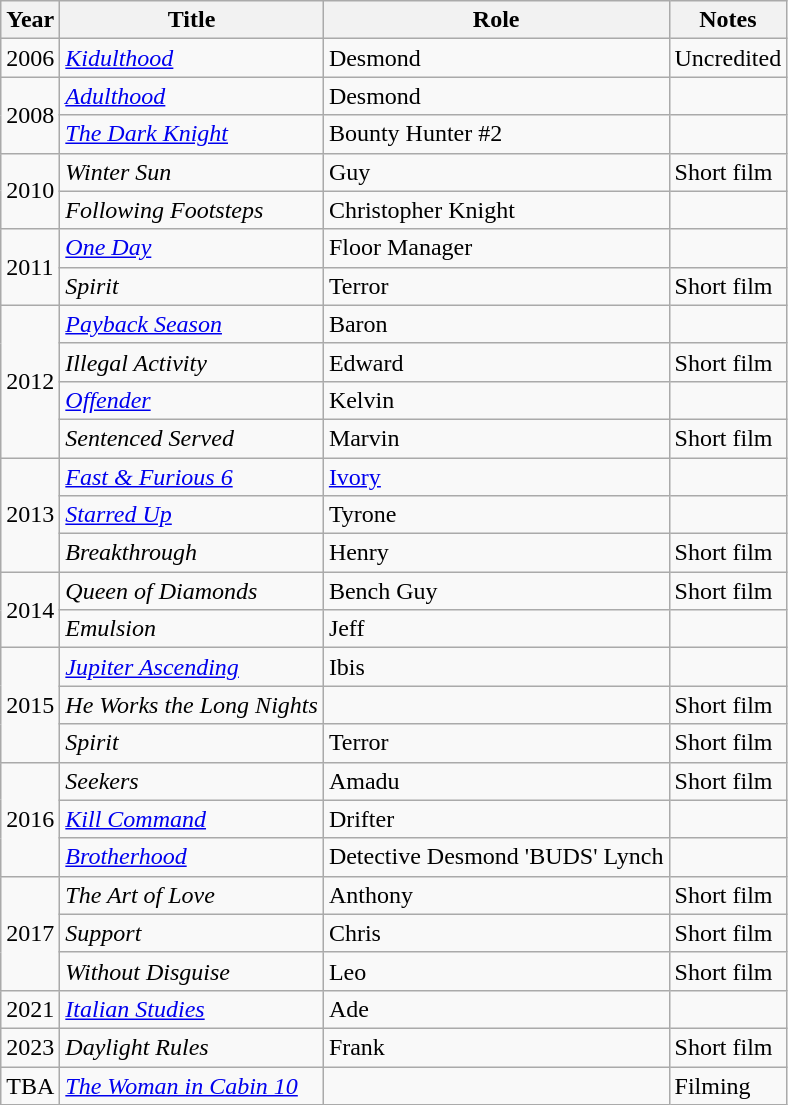<table class = "wikitable sortable">
<tr>
<th>Year</th>
<th>Title</th>
<th>Role</th>
<th class="unsortable">Notes</th>
</tr>
<tr>
<td>2006</td>
<td><em><a href='#'>Kidulthood</a></em></td>
<td>Desmond</td>
<td>Uncredited</td>
</tr>
<tr>
<td rowspan="2">2008</td>
<td><em><a href='#'>Adulthood</a></em></td>
<td>Desmond</td>
<td></td>
</tr>
<tr>
<td><em><a href='#'>The Dark Knight</a></em></td>
<td>Bounty Hunter #2</td>
<td></td>
</tr>
<tr>
<td rowspan="2">2010</td>
<td><em>Winter Sun</em></td>
<td>Guy</td>
<td>Short film</td>
</tr>
<tr>
<td><em>Following Footsteps</em></td>
<td>Christopher Knight</td>
<td></td>
</tr>
<tr>
<td rowspan="2">2011</td>
<td><em><a href='#'>One Day</a></em></td>
<td>Floor Manager</td>
<td></td>
</tr>
<tr>
<td><em>Spirit</em></td>
<td>Terror</td>
<td>Short film</td>
</tr>
<tr>
<td rowspan="4">2012</td>
<td><em><a href='#'>Payback Season</a></em></td>
<td>Baron</td>
<td></td>
</tr>
<tr>
<td><em>Illegal Activity</em></td>
<td>Edward</td>
<td>Short film</td>
</tr>
<tr>
<td><em><a href='#'>Offender</a></em></td>
<td>Kelvin</td>
<td></td>
</tr>
<tr>
<td><em>Sentenced Served</em></td>
<td>Marvin</td>
<td>Short film</td>
</tr>
<tr>
<td rowspan="3">2013</td>
<td><em><a href='#'>Fast & Furious 6</a></em></td>
<td><a href='#'>Ivory</a></td>
<td></td>
</tr>
<tr>
<td><em><a href='#'>Starred Up</a></em></td>
<td>Tyrone</td>
<td></td>
</tr>
<tr>
<td><em>Breakthrough</em></td>
<td>Henry</td>
<td>Short film</td>
</tr>
<tr>
<td rowspan="2">2014</td>
<td><em>Queen of Diamonds</em></td>
<td>Bench Guy</td>
<td>Short film</td>
</tr>
<tr>
<td><em>Emulsion</em></td>
<td>Jeff</td>
<td></td>
</tr>
<tr>
<td rowspan="3">2015</td>
<td><em><a href='#'>Jupiter Ascending</a></em></td>
<td>Ibis</td>
<td></td>
</tr>
<tr>
<td><em>He Works the Long Nights</em></td>
<td></td>
<td>Short film</td>
</tr>
<tr>
<td><em>Spirit</em></td>
<td>Terror</td>
<td>Short film</td>
</tr>
<tr>
<td rowspan="3">2016</td>
<td><em>Seekers</em></td>
<td>Amadu</td>
<td>Short film</td>
</tr>
<tr>
<td><em><a href='#'>Kill Command</a></em></td>
<td>Drifter</td>
<td></td>
</tr>
<tr>
<td><em><a href='#'>Brotherhood</a></em></td>
<td>Detective Desmond 'BUDS' Lynch</td>
<td></td>
</tr>
<tr>
<td rowspan="3">2017</td>
<td><em>The Art of Love</em></td>
<td>Anthony</td>
<td>Short film</td>
</tr>
<tr>
<td><em>Support</em></td>
<td>Chris</td>
<td>Short film</td>
</tr>
<tr>
<td><em>Without Disguise</em></td>
<td>Leo</td>
<td>Short film</td>
</tr>
<tr>
<td>2021</td>
<td><em><a href='#'>Italian Studies</a></em></td>
<td>Ade</td>
<td></td>
</tr>
<tr>
<td>2023</td>
<td><em>Daylight Rules</em></td>
<td>Frank</td>
<td>Short film</td>
</tr>
<tr>
<td>TBA</td>
<td><em><a href='#'>The Woman in Cabin 10</a></em></td>
<td></td>
<td>Filming</td>
</tr>
</table>
